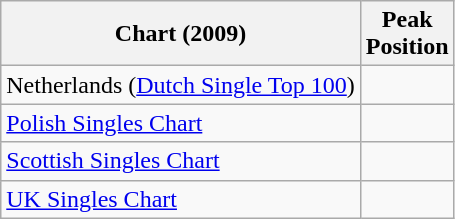<table class="wikitable">
<tr>
<th>Chart (2009)</th>
<th>Peak <br>Position</th>
</tr>
<tr>
<td>Netherlands (<a href='#'>Dutch Single Top 100</a>)</td>
<td></td>
</tr>
<tr>
<td><a href='#'>Polish Singles Chart</a></td>
<td></td>
</tr>
<tr>
<td><a href='#'>Scottish Singles Chart</a></td>
<td></td>
</tr>
<tr>
<td><a href='#'>UK Singles Chart</a></td>
<td></td>
</tr>
</table>
